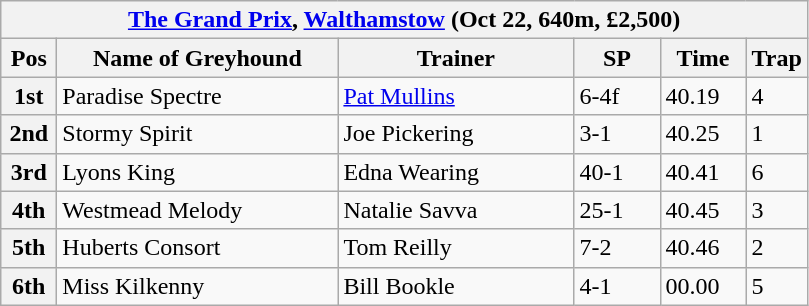<table class="wikitable">
<tr>
<th colspan="6"><a href='#'>The Grand Prix</a>, <a href='#'>Walthamstow</a> (Oct 22, 640m, £2,500)</th>
</tr>
<tr>
<th width=30>Pos</th>
<th width=180>Name of Greyhound</th>
<th width=150>Trainer</th>
<th width=50>SP</th>
<th width=50>Time</th>
<th width=30>Trap</th>
</tr>
<tr>
<th>1st</th>
<td>Paradise Spectre</td>
<td><a href='#'>Pat Mullins</a></td>
<td>6-4f</td>
<td>40.19</td>
<td>4</td>
</tr>
<tr>
<th>2nd</th>
<td>Stormy Spirit</td>
<td>Joe Pickering</td>
<td>3-1</td>
<td>40.25</td>
<td>1</td>
</tr>
<tr>
<th>3rd</th>
<td>Lyons King</td>
<td>Edna Wearing</td>
<td>40-1</td>
<td>40.41</td>
<td>6</td>
</tr>
<tr>
<th>4th</th>
<td>Westmead Melody</td>
<td>Natalie Savva</td>
<td>25-1</td>
<td>40.45</td>
<td>3</td>
</tr>
<tr>
<th>5th</th>
<td>Huberts Consort</td>
<td>Tom Reilly</td>
<td>7-2</td>
<td>40.46</td>
<td>2</td>
</tr>
<tr>
<th>6th</th>
<td>Miss Kilkenny</td>
<td>Bill Bookle</td>
<td>4-1</td>
<td>00.00</td>
<td>5</td>
</tr>
</table>
